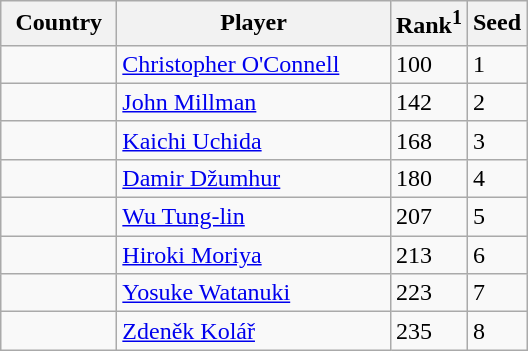<table class="sortable wikitable">
<tr>
<th width="70">Country</th>
<th width="175">Player</th>
<th>Rank<sup>1</sup></th>
<th>Seed</th>
</tr>
<tr>
<td></td>
<td><a href='#'>Christopher O'Connell</a></td>
<td>100</td>
<td>1</td>
</tr>
<tr>
<td></td>
<td><a href='#'>John Millman</a></td>
<td>142</td>
<td>2</td>
</tr>
<tr>
<td></td>
<td><a href='#'>Kaichi Uchida</a></td>
<td>168</td>
<td>3</td>
</tr>
<tr>
<td></td>
<td><a href='#'>Damir Džumhur</a></td>
<td>180</td>
<td>4</td>
</tr>
<tr>
<td></td>
<td><a href='#'>Wu Tung-lin</a></td>
<td>207</td>
<td>5</td>
</tr>
<tr>
<td></td>
<td><a href='#'>Hiroki Moriya</a></td>
<td>213</td>
<td>6</td>
</tr>
<tr>
<td></td>
<td><a href='#'>Yosuke Watanuki</a></td>
<td>223</td>
<td>7</td>
</tr>
<tr>
<td></td>
<td><a href='#'>Zdeněk Kolář</a></td>
<td>235</td>
<td>8</td>
</tr>
</table>
